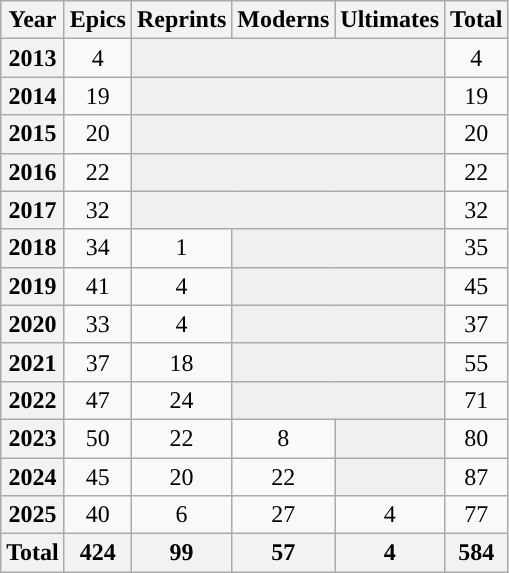<table class="wikitable sortable" style="text-align: center">
<tr>
<th>Year</th>
<th>Epics</th>
<th>Reprints</th>
<th>Moderns</th>
<th>Ultimates</th>
<th>Total</th>
</tr>
<tr>
<th scope=col>2013</th>
<td>4</td>
<td colspan=3 style="background-color: #F0F0F0;"></td>
<td>4</td>
</tr>
<tr>
<th scope=col>2014</th>
<td>19</td>
<td colspan=3 style="background-color: #F0F0F0;"></td>
<td>19</td>
</tr>
<tr>
<th scope=col>2015</th>
<td>20</td>
<td colspan=3 style="background-color: #F0F0F0;"></td>
<td>20</td>
</tr>
<tr>
<th scope=col>2016</th>
<td>22</td>
<td colspan=3 style="background-color: #F0F0F0;"></td>
<td>22</td>
</tr>
<tr>
<th scope=col>2017</th>
<td>32</td>
<td colspan=3 style="background-color: #F0F0F0;"></td>
<td>32</td>
</tr>
<tr>
<th scope=col>2018</th>
<td>34</td>
<td>1</td>
<td colspan=2 style="background-color: #F0F0F0;"></td>
<td>35</td>
</tr>
<tr>
<th scope=col>2019</th>
<td>41</td>
<td>4</td>
<td colspan=2 style="background-color: #F0F0F0;"></td>
<td>45</td>
</tr>
<tr>
<th scope=col>2020</th>
<td>33</td>
<td>4</td>
<td colspan=2 style="background-color: #F0F0F0;"></td>
<td>37</td>
</tr>
<tr>
<th scope=col>2021</th>
<td>37</td>
<td>18</td>
<td colspan=2 style="background-color: #F0F0F0;"></td>
<td>55</td>
</tr>
<tr>
<th scope=col>2022</th>
<td>47</td>
<td>24</td>
<td colspan=2 style="background-color: #F0F0F0;"></td>
<td>71</td>
</tr>
<tr>
<th scope=col>2023</th>
<td>50</td>
<td>22</td>
<td>8</td>
<td style="background-color: #F0F0F0;"></td>
<td>80</td>
</tr>
<tr>
<th scope=col>2024</th>
<td>45</td>
<td>20</td>
<td>22</td>
<td style="background-color: #F0F0F0;"></td>
<td>87</td>
</tr>
<tr>
<th scope=col>2025</th>
<td>40</td>
<td>6</td>
<td>27</td>
<td>4</td>
<td>77</td>
</tr>
<tr>
<th scope=col><strong>Total</strong></th>
<th scope=col>424</th>
<th scope=col>99</th>
<th scope=col>57</th>
<th scope=col>4</th>
<th scope=col>584</th>
</tr>
</table>
